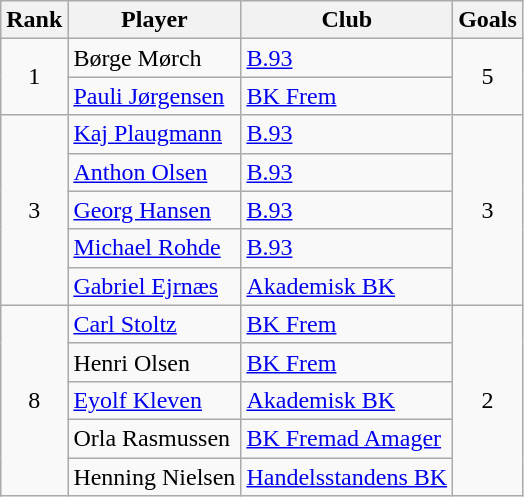<table class="wikitable sortable" style="text-align:center">
<tr>
<th>Rank</th>
<th>Player</th>
<th>Club</th>
<th>Goals</th>
</tr>
<tr>
<td rowspan="2">1</td>
<td align="left"> Børge Mørch</td>
<td align="left"><a href='#'>B.93</a></td>
<td rowspan="2">5</td>
</tr>
<tr>
<td align="left"> <a href='#'>Pauli Jørgensen</a></td>
<td align="left"><a href='#'>BK Frem</a></td>
</tr>
<tr>
<td rowspan="5">3</td>
<td align="left"> <a href='#'>Kaj Plaugmann</a></td>
<td align="left"><a href='#'>B.93</a></td>
<td rowspan="5">3</td>
</tr>
<tr>
<td align="left"> <a href='#'>Anthon Olsen</a></td>
<td align="left"><a href='#'>B.93</a></td>
</tr>
<tr>
<td align="left"> <a href='#'>Georg Hansen</a></td>
<td align="left"><a href='#'>B.93</a></td>
</tr>
<tr>
<td align="left"> <a href='#'>Michael Rohde</a></td>
<td align="left"><a href='#'>B.93</a></td>
</tr>
<tr>
<td align="left"> <a href='#'>Gabriel Ejrnæs</a></td>
<td align="left"><a href='#'>Akademisk BK</a></td>
</tr>
<tr>
<td rowspan="5">8</td>
<td align="left"> <a href='#'>Carl Stoltz</a></td>
<td align="left"><a href='#'>BK Frem</a></td>
<td rowspan="5">2</td>
</tr>
<tr>
<td align="left"> Henri Olsen</td>
<td align="left"><a href='#'>BK Frem</a></td>
</tr>
<tr>
<td align="left"> <a href='#'>Eyolf Kleven</a></td>
<td align="left"><a href='#'>Akademisk BK</a></td>
</tr>
<tr>
<td align="left"> Orla Rasmussen</td>
<td align="left"><a href='#'>BK Fremad Amager</a></td>
</tr>
<tr>
<td align="left"> Henning Nielsen</td>
<td align="left"><a href='#'>Handelsstandens BK</a></td>
</tr>
</table>
